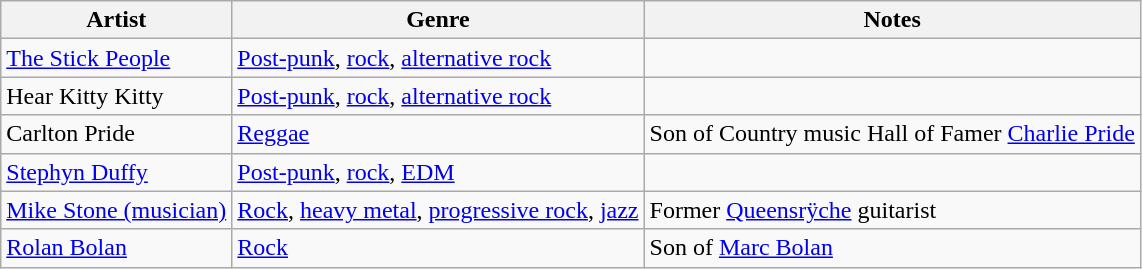<table class="wikitable">
<tr>
<th>Artist</th>
<th>Genre</th>
<th>Notes</th>
</tr>
<tr>
<td><a href='#'>The Stick People</a></td>
<td><a href='#'>Post-punk</a>, <a href='#'>rock</a>, <a href='#'>alternative rock</a></td>
<td></td>
</tr>
<tr>
<td>Hear Kitty Kitty</td>
<td><a href='#'>Post-punk</a>, <a href='#'>rock</a>, <a href='#'>alternative rock</a></td>
<td></td>
</tr>
<tr>
<td>Carlton Pride</td>
<td><a href='#'>Reggae</a></td>
<td>Son of Country music Hall of Famer <a href='#'>Charlie Pride</a></td>
</tr>
<tr>
<td><a href='#'>Stephyn Duffy</a></td>
<td><a href='#'>Post-punk</a>, <a href='#'>rock</a>, <a href='#'>EDM</a></td>
<td></td>
</tr>
<tr>
<td><a href='#'>Mike Stone (musician)</a></td>
<td><a href='#'>Rock</a>, <a href='#'>heavy metal</a>, <a href='#'>progressive rock</a>, <a href='#'>jazz</a></td>
<td>Former <a href='#'>Queensrÿche</a> guitarist</td>
</tr>
<tr>
<td><a href='#'>Rolan Bolan</a></td>
<td><a href='#'>Rock</a></td>
<td>Son of <a href='#'>Marc Bolan</a></td>
</tr>
</table>
